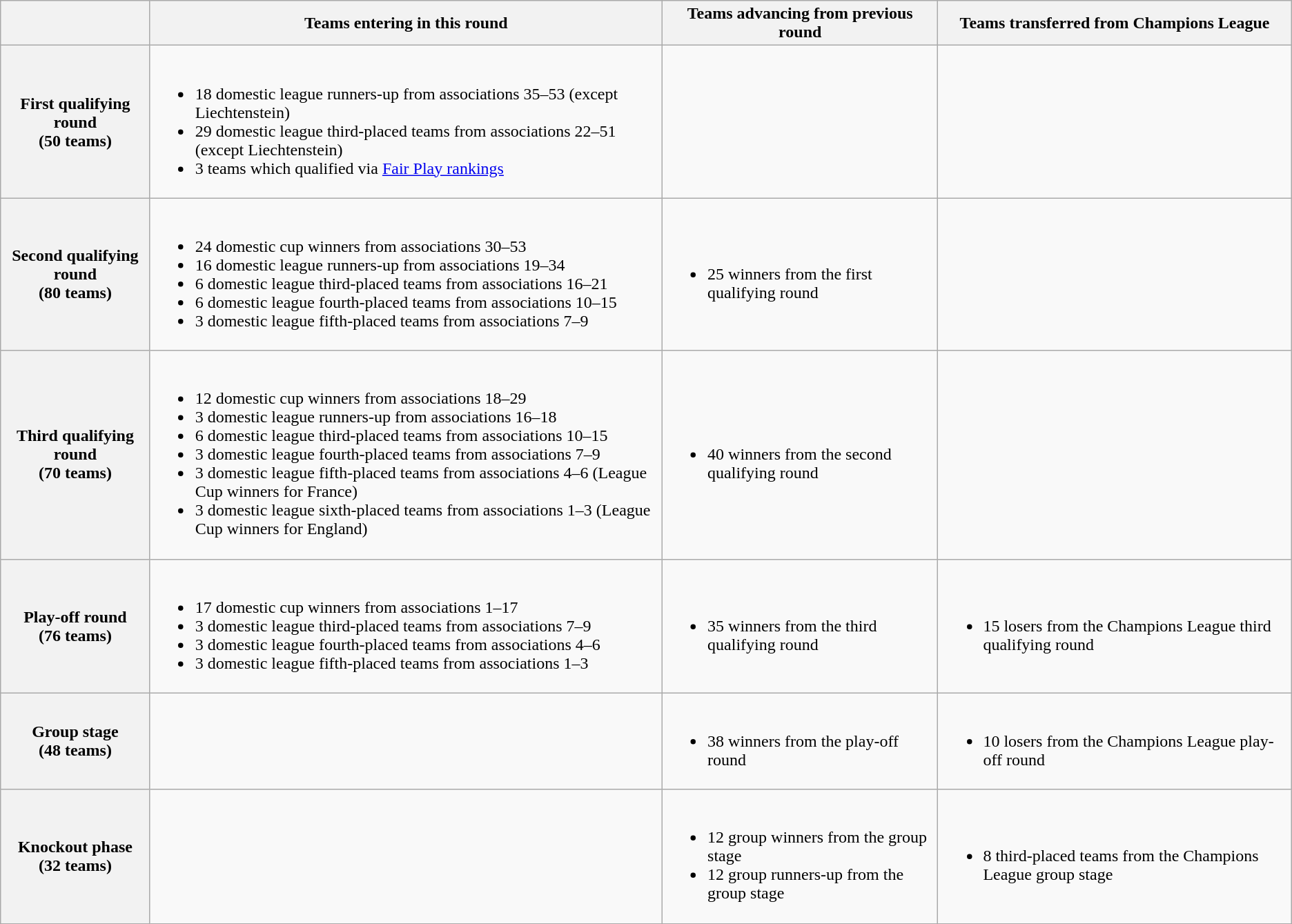<table class="wikitable">
<tr>
<th></th>
<th>Teams entering in this round</th>
<th>Teams advancing from previous round</th>
<th>Teams transferred from Champions League</th>
</tr>
<tr>
<th>First qualifying round<br>(50 teams)</th>
<td><br><ul><li>18 domestic league runners-up from associations 35–53 (except Liechtenstein)</li><li>29 domestic league third-placed teams from associations 22–51 (except Liechtenstein)</li><li>3 teams which qualified via <a href='#'>Fair Play rankings</a></li></ul></td>
<td></td>
<td></td>
</tr>
<tr>
<th>Second qualifying round<br>(80 teams)</th>
<td><br><ul><li>24 domestic cup winners from associations 30–53</li><li>16 domestic league runners-up from associations 19–34</li><li>6 domestic league third-placed teams from associations 16–21</li><li>6 domestic league fourth-placed teams from associations 10–15</li><li>3 domestic league fifth-placed teams from associations 7–9</li></ul></td>
<td><br><ul><li>25 winners from the first qualifying round</li></ul></td>
<td></td>
</tr>
<tr>
<th>Third qualifying round<br>(70 teams)</th>
<td><br><ul><li>12 domestic cup winners from associations 18–29</li><li>3 domestic league runners-up from associations 16–18</li><li>6 domestic league third-placed teams from associations 10–15</li><li>3 domestic league fourth-placed teams from associations 7–9</li><li>3 domestic league fifth-placed teams from associations 4–6 (League Cup winners for France)</li><li>3 domestic league sixth-placed teams from associations 1–3 (League Cup winners for England)</li></ul></td>
<td><br><ul><li>40 winners from the second qualifying round</li></ul></td>
<td></td>
</tr>
<tr>
<th>Play-off round<br>(76 teams)</th>
<td><br><ul><li>17 domestic cup winners from associations 1–17</li><li>3 domestic league third-placed teams from associations 7–9</li><li>3 domestic league fourth-placed teams from associations 4–6</li><li>3 domestic league fifth-placed teams from associations 1–3</li></ul></td>
<td><br><ul><li>35 winners from the third qualifying round</li></ul></td>
<td><br><ul><li>15 losers from the Champions League third qualifying round</li></ul></td>
</tr>
<tr>
<th>Group stage<br>(48 teams)</th>
<td></td>
<td><br><ul><li>38 winners from the play-off round</li></ul></td>
<td><br><ul><li>10 losers from the Champions League play-off round</li></ul></td>
</tr>
<tr>
<th>Knockout phase<br>(32 teams)</th>
<td></td>
<td><br><ul><li>12 group winners from the group stage</li><li>12 group runners-up from the group stage</li></ul></td>
<td><br><ul><li>8 third-placed teams from the Champions League group stage</li></ul></td>
</tr>
</table>
